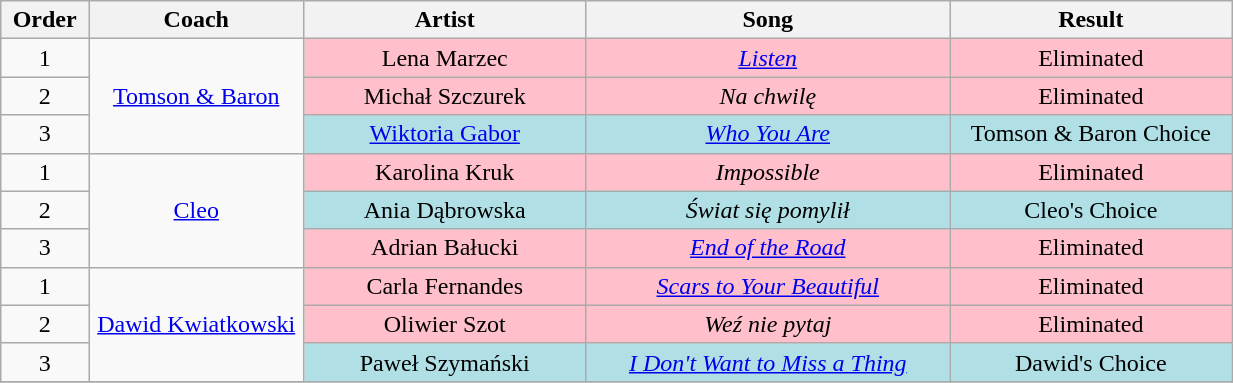<table class="wikitable" style="text-align:center; width:65%;">
<tr>
<th scope="col" style="width:03%;">Order</th>
<th scope="col" style="width:13%;">Coach</th>
<th scope="col" style="width:17%;">Artist</th>
<th scope="col" style="width:22%;">Song</th>
<th scope="col" style="width:17%;">Result</th>
</tr>
<tr>
<td scope="row">1</td>
<td rowspan="3"><a href='#'>Tomson & Baron</a></td>
<td style="background:pink;">Lena Marzec</td>
<td style="background:pink;"><em><a href='#'>Listen</a></em></td>
<td style="background:pink;">Eliminated</td>
</tr>
<tr>
<td scope="row">2</td>
<td style="background:pink;">Michał Szczurek</td>
<td style="background:pink;"><em>Na chwilę</em></td>
<td style="background:pink;">Eliminated</td>
</tr>
<tr>
<td scope="row">3</td>
<td style="background:#b0e0e6;"><a href='#'>Wiktoria Gabor</a></td>
<td style="background:#b0e0e6;"><em><a href='#'>Who You Are</a></em></td>
<td style="background:#b0e0e6;">Tomson & Baron Choice</td>
</tr>
<tr>
<td scope="row">1</td>
<td rowspan="3"><a href='#'>Cleo</a></td>
<td style="background:pink;">Karolina Kruk</td>
<td style="background:pink;"><em>Impossible</em></td>
<td style="background:pink;">Eliminated</td>
</tr>
<tr>
<td scope="row">2</td>
<td style="background:#b0e0e6;">Ania Dąbrowska</td>
<td style="background:#b0e0e6;"><em>Świat się pomylił</em></td>
<td style="background:#b0e0e6;">Cleo's Choice</td>
</tr>
<tr>
<td scope="row">3</td>
<td style="background:pink;">Adrian Bałucki</td>
<td style="background:pink;"><em><a href='#'>End of the Road</a></em></td>
<td style="background:pink;">Eliminated</td>
</tr>
<tr>
<td scope="row">1</td>
<td rowspan="3"><a href='#'>Dawid Kwiatkowski</a></td>
<td style="background:pink;">Carla Fernandes</td>
<td style="background:pink;"><em><a href='#'>Scars to Your Beautiful</a></em></td>
<td style="background:pink;">Eliminated</td>
</tr>
<tr>
<td scope="row">2</td>
<td style="background:pink;">Oliwier Szot</td>
<td style="background:pink;"><em>Weź nie pytaj</em></td>
<td style="background:pink;">Eliminated</td>
</tr>
<tr>
<td scope="row">3</td>
<td style="background:#b0e0e6;">Paweł Szymański</td>
<td style="background:#b0e0e6;"><em><a href='#'>I Don't Want to Miss a Thing</a></em></td>
<td style="background:#b0e0e6;">Dawid's Choice</td>
</tr>
<tr>
</tr>
</table>
